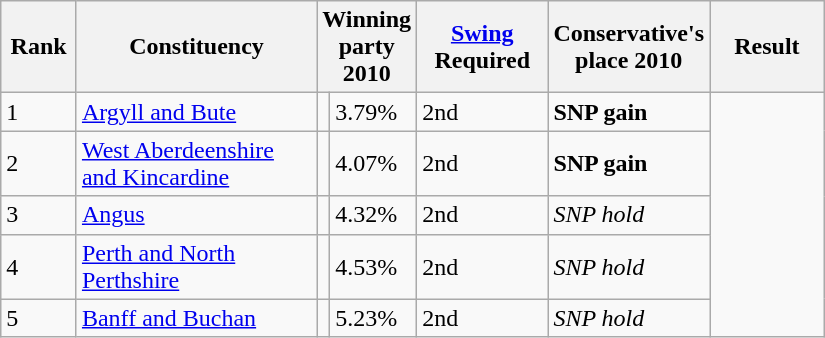<table class="wikitable" style="width:550px">
<tr>
<th style="width:50px;">Rank </th>
<th style="width:225px;">Constituency </th>
<th colspan="2" style="width:175px;">Winning party 2010</th>
<th style="width:100px;"><a href='#'>Swing</a> Required</th>
<th style="width:100px;">Conservative's place 2010</th>
<th style="width:100px;">Result</th>
</tr>
<tr>
<td>1</td>
<td><a href='#'>Argyll and Bute</a></td>
<td></td>
<td>3.79%</td>
<td>2nd</td>
<td><strong>SNP gain</strong></td>
</tr>
<tr>
<td>2</td>
<td><a href='#'>West Aberdeenshire and Kincardine</a></td>
<td></td>
<td>4.07%</td>
<td>2nd</td>
<td><strong>SNP gain</strong></td>
</tr>
<tr>
<td>3</td>
<td><a href='#'>Angus</a></td>
<td></td>
<td>4.32%</td>
<td>2nd</td>
<td><em>SNP hold</em></td>
</tr>
<tr>
<td>4</td>
<td><a href='#'>Perth and North Perthshire</a></td>
<td></td>
<td>4.53%</td>
<td>2nd</td>
<td><em>SNP hold</em></td>
</tr>
<tr>
<td>5</td>
<td><a href='#'>Banff and Buchan</a></td>
<td></td>
<td>5.23%</td>
<td>2nd</td>
<td><em>SNP hold</em></td>
</tr>
</table>
